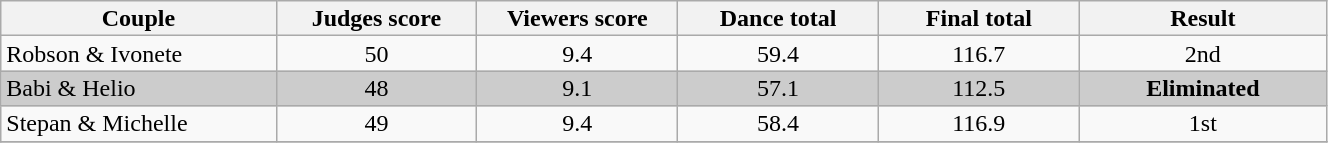<table class="wikitable" style="font-size:100%; line-height:16px; text-align:center" width="70%">
<tr>
<th width=085>Couple</th>
<th width=060>Judges score</th>
<th width=060>Viewers score</th>
<th width=060>Dance total</th>
<th width=060>Final total</th>
<th width=075>Result</th>
</tr>
<tr>
<td align="left">Robson & Ivonete</td>
<td>50</td>
<td>9.4</td>
<td>59.4</td>
<td>116.7</td>
<td>2nd</td>
</tr>
<tr bgcolor="CCCCCC">
<td align="left">Babi & Helio</td>
<td>48</td>
<td>9.1</td>
<td>57.1</td>
<td>112.5</td>
<td><strong>Eliminated</strong></td>
</tr>
<tr>
<td align="left">Stepan & Michelle</td>
<td>49</td>
<td>9.4</td>
<td>58.4</td>
<td>116.9</td>
<td>1st</td>
</tr>
<tr>
</tr>
</table>
